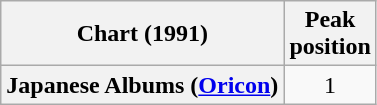<table class="wikitable plainrowheaders" style="text-align:center">
<tr>
<th scope="col">Chart (1991)</th>
<th scope="col">Peak<br> position</th>
</tr>
<tr>
<th scope="row">Japanese Albums (<a href='#'>Oricon</a>)</th>
<td>1</td>
</tr>
</table>
